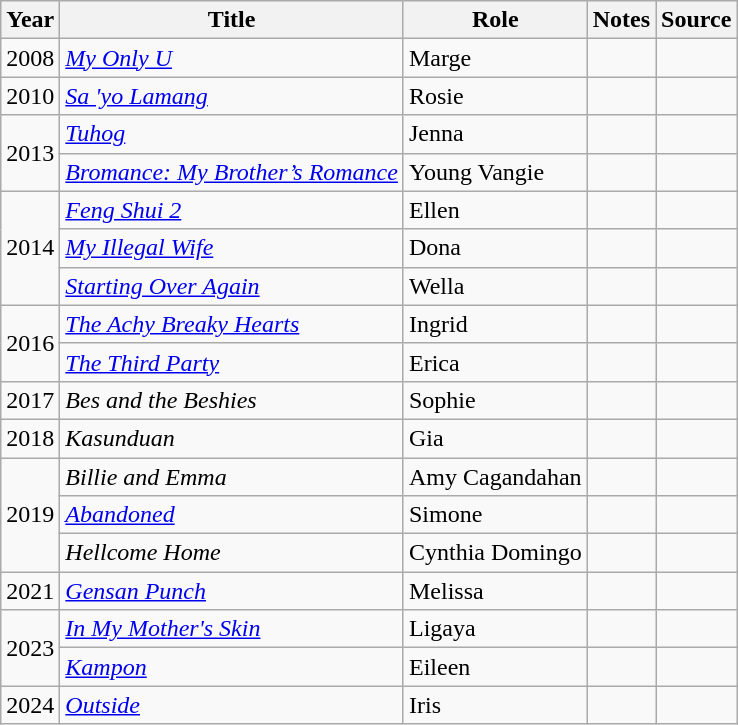<table class="wikitable sortable" >
<tr>
<th>Year</th>
<th>Title</th>
<th>Role</th>
<th class="unsortable">Notes </th>
<th class="unsortable">Source  </th>
</tr>
<tr>
<td>2008</td>
<td><em><a href='#'>My Only U</a></em></td>
<td>Marge</td>
<td></td>
<td></td>
</tr>
<tr>
<td>2010</td>
<td><em><a href='#'>Sa 'yo Lamang</a></em></td>
<td>Rosie</td>
<td></td>
<td></td>
</tr>
<tr>
<td rowspan="2">2013</td>
<td><em> <a href='#'>Tuhog</a></em></td>
<td>Jenna</td>
<td></td>
<td></td>
</tr>
<tr>
<td><em><a href='#'>Bromance: My Brother’s Romance</a></em></td>
<td>Young Vangie</td>
<td></td>
<td></td>
</tr>
<tr>
<td rowspan="3">2014</td>
<td><em><a href='#'>Feng Shui 2</a></em></td>
<td>Ellen</td>
<td></td>
<td></td>
</tr>
<tr>
<td><em><a href='#'>My Illegal Wife</a></em></td>
<td>Dona</td>
<td></td>
<td></td>
</tr>
<tr>
<td><em><a href='#'>Starting Over Again</a></em></td>
<td>Wella</td>
<td></td>
<td></td>
</tr>
<tr>
<td rowspan="2">2016</td>
<td><em><a href='#'>The Achy Breaky Hearts</a></em></td>
<td>Ingrid</td>
<td></td>
<td></td>
</tr>
<tr>
<td><em><a href='#'>The Third Party</a></em></td>
<td>Erica</td>
<td></td>
<td></td>
</tr>
<tr>
<td>2017</td>
<td><em>Bes and the Beshies</em></td>
<td>Sophie</td>
<td></td>
<td></td>
</tr>
<tr>
<td>2018</td>
<td><em>Kasunduan</em></td>
<td>Gia</td>
<td></td>
<td></td>
</tr>
<tr>
<td rowspan="3">2019</td>
<td><em>Billie and Emma</em></td>
<td>Amy Cagandahan</td>
<td></td>
<td></td>
</tr>
<tr>
<td><em><a href='#'>Abandoned</a></em></td>
<td>Simone</td>
<td></td>
<td></td>
</tr>
<tr>
<td><em>Hellcome Home</em></td>
<td>Cynthia Domingo</td>
<td></td>
<td></td>
</tr>
<tr>
<td>2021</td>
<td><em><a href='#'>Gensan Punch</a></em></td>
<td>Melissa</td>
<td></td>
<td></td>
</tr>
<tr>
<td rowspan="2">2023</td>
<td><em><a href='#'>In My Mother's Skin</a></em></td>
<td>Ligaya</td>
<td></td>
<td></td>
</tr>
<tr>
<td><em><a href='#'>Kampon</a></em></td>
<td>Eileen</td>
<td></td>
<td></td>
</tr>
<tr>
<td>2024</td>
<td><em><a href='#'>Outside</a></em></td>
<td>Iris</td>
<td></td>
<td></td>
</tr>
</table>
